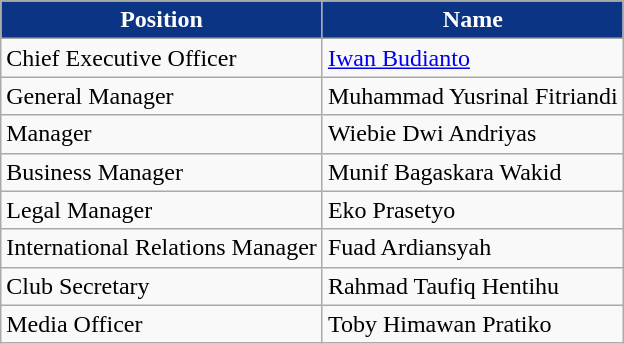<table class="wikitable">
<tr>
<th style="color:white; background:#0C3484;">Position</th>
<th style="color:white; background:#0C3484;">Name</th>
</tr>
<tr>
<td>Chief Executive Officer</td>
<td> <a href='#'>Iwan Budianto</a></td>
</tr>
<tr>
<td>General Manager</td>
<td> Muhammad Yusrinal Fitriandi</td>
</tr>
<tr>
<td>Manager</td>
<td> Wiebie Dwi Andriyas</td>
</tr>
<tr>
<td>Business Manager</td>
<td> Munif Bagaskara Wakid</td>
</tr>
<tr>
<td>Legal Manager</td>
<td> Eko Prasetyo</td>
</tr>
<tr>
<td>International Relations Manager</td>
<td> Fuad Ardiansyah</td>
</tr>
<tr>
<td>Club Secretary</td>
<td> Rahmad Taufiq Hentihu</td>
</tr>
<tr>
<td>Media Officer</td>
<td> Toby Himawan Pratiko</td>
</tr>
</table>
